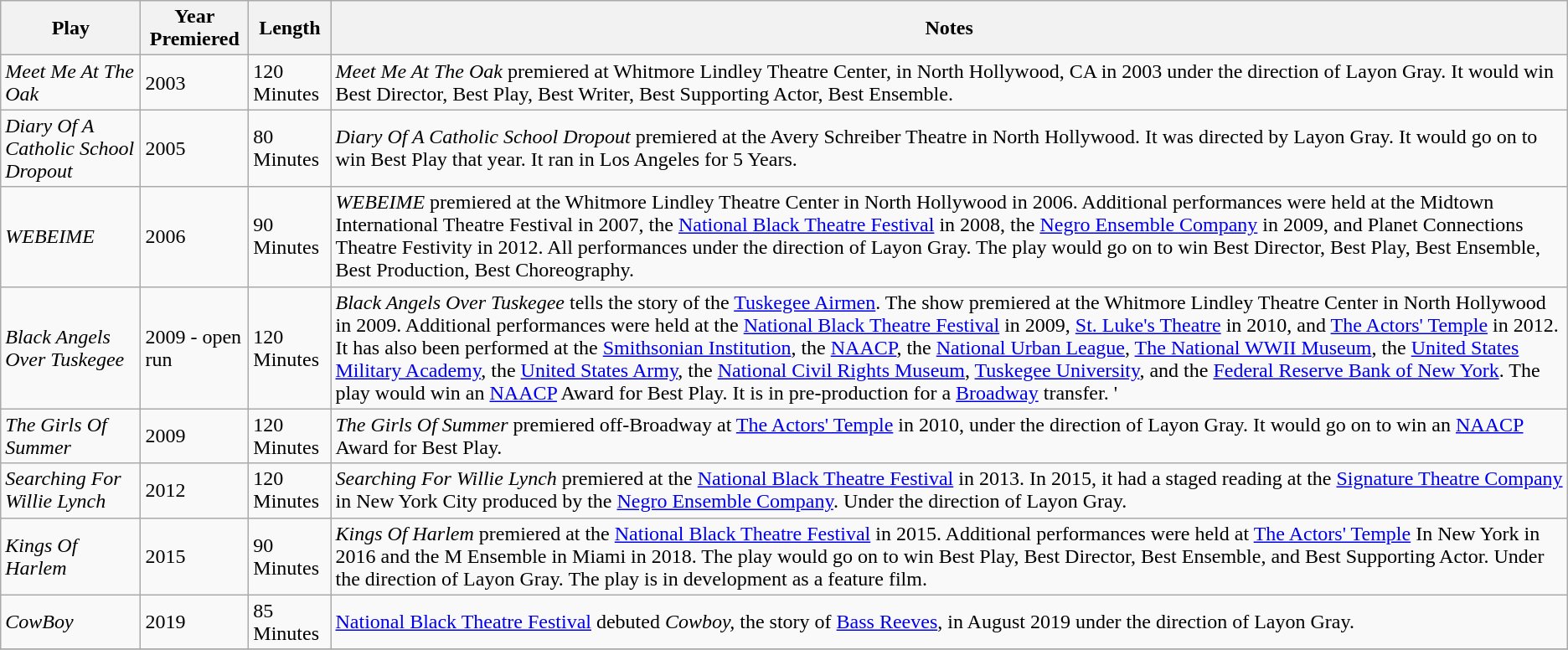<table class="wikitable">
<tr>
<th>Play</th>
<th>Year Premiered</th>
<th>Length</th>
<th>Notes</th>
</tr>
<tr>
<td><em>Meet Me At The Oak</em></td>
<td>2003</td>
<td>120 Minutes</td>
<td><em>Meet Me At The Oak</em> premiered at Whitmore Lindley Theatre Center, in North Hollywood, CA in 2003 under the direction of Layon Gray. It would win Best Director, Best Play, Best Writer, Best Supporting Actor, Best Ensemble.</td>
</tr>
<tr>
<td><em>Diary Of A Catholic School Dropout</em></td>
<td>2005</td>
<td>80 Minutes</td>
<td><em>Diary Of A Catholic School Dropout</em> premiered at the Avery Schreiber Theatre in North Hollywood. It was directed by Layon Gray. It would go on to win Best Play that year. It ran in Los Angeles for 5 Years.</td>
</tr>
<tr>
<td><em>WEBEIME</em></td>
<td>2006</td>
<td>90 Minutes</td>
<td><em>WEBEIME</em> premiered at the Whitmore Lindley Theatre Center in North Hollywood in 2006. Additional performances were held at the Midtown International Theatre Festival in 2007, the <a href='#'>National Black Theatre Festival</a> in 2008, the <a href='#'>Negro Ensemble Company</a> in 2009, and Planet Connections Theatre Festivity in 2012. All performances under the direction of Layon Gray. The play would go on to win Best Director, Best Play, Best Ensemble, Best Production, Best Choreography.</td>
</tr>
<tr>
<td><em>Black Angels Over Tuskegee</em></td>
<td>2009 - open run</td>
<td>120 Minutes</td>
<td><em>Black Angels Over Tuskegee</em> tells the story of the <a href='#'>Tuskegee Airmen</a>. The show premiered at the Whitmore Lindley Theatre Center in North Hollywood in 2009. Additional performances were held at the <a href='#'>National Black Theatre Festival</a> in 2009, <a href='#'>St. Luke's Theatre</a> in 2010, and <a href='#'>The Actors' Temple</a> in 2012. It has also been performed at the <a href='#'>Smithsonian Institution</a>, the <a href='#'>NAACP</a>, the <a href='#'>National Urban League</a>, <a href='#'>The National WWII Museum</a>, the <a href='#'>United States Military Academy</a>, the <a href='#'>United States Army</a>, the <a href='#'>National Civil Rights Museum</a>, <a href='#'>Tuskegee University</a>, and the <a href='#'>Federal Reserve Bank of New York</a>.  The play would win an <a href='#'>NAACP</a> Award for Best Play. It is in pre-production for a <a href='#'>Broadway</a> transfer. '</td>
</tr>
<tr>
<td><em>The Girls Of Summer</em></td>
<td>2009</td>
<td>120 Minutes</td>
<td><em>The Girls Of Summer</em> premiered off-Broadway at <a href='#'>The Actors' Temple</a> in 2010, under the direction of Layon Gray. It would go on to win an <a href='#'>NAACP</a> Award for Best Play.</td>
</tr>
<tr>
<td><em>Searching For Willie Lynch</em></td>
<td>2012</td>
<td>120 Minutes</td>
<td><em>Searching For Willie Lynch</em> premiered at the <a href='#'>National Black Theatre Festival</a> in 2013. In 2015, it had a staged reading at the <a href='#'>Signature Theatre Company</a> in New York City produced by the <a href='#'>Negro Ensemble Company</a>. Under the direction of Layon Gray.</td>
</tr>
<tr>
<td><em>Kings Of Harlem</em></td>
<td>2015</td>
<td>90 Minutes</td>
<td><em>Kings Of Harlem</em> premiered at the <a href='#'>National Black Theatre Festival</a> in 2015. Additional performances were held at <a href='#'>The Actors' Temple</a> In New York in 2016 and the M Ensemble in Miami in 2018. The play would go on to win Best Play, Best Director, Best Ensemble, and Best Supporting Actor. Under the direction of Layon Gray. The play is in development as a feature film.</td>
</tr>
<tr>
<td><em>CowBoy</em></td>
<td>2019</td>
<td>85 Minutes</td>
<td><a href='#'>National Black Theatre Festival</a> debuted <em>Cowboy,</em> the story of <a href='#'>Bass Reeves</a>, in August 2019 under the direction of Layon Gray.</td>
</tr>
<tr>
</tr>
</table>
